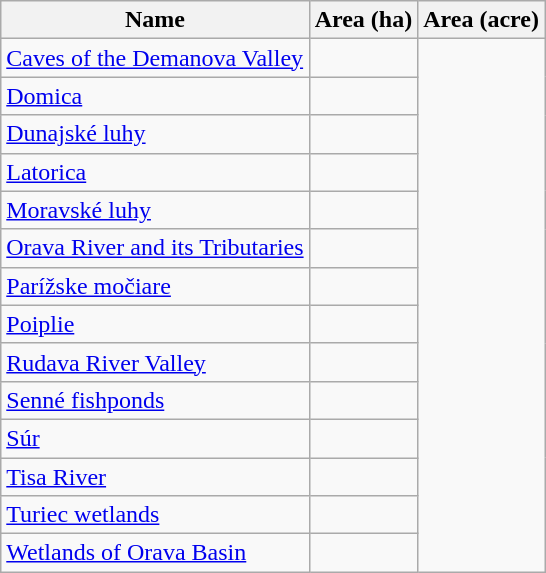<table class="wikitable">
<tr>
<th scope="col" align=left>Name</th>
<th scope="col">Area (ha)</th>
<th scope="col">Area (acre)</th>
</tr>
<tr ---->
<td><a href='#'>Caves of the Demanova Valley</a></td>
<td></td>
</tr>
<tr ---->
<td><a href='#'>Domica</a></td>
<td></td>
</tr>
<tr ---->
<td><a href='#'>Dunajské luhy</a></td>
<td></td>
</tr>
<tr ---->
<td><a href='#'>Latorica</a></td>
<td></td>
</tr>
<tr ---->
<td><a href='#'>Moravské luhy</a></td>
<td></td>
</tr>
<tr ---->
<td><a href='#'>Orava River and its Tributaries</a></td>
<td></td>
</tr>
<tr ---->
<td><a href='#'>Parížske močiare</a></td>
<td></td>
</tr>
<tr ---->
<td><a href='#'>Poiplie</a></td>
<td></td>
</tr>
<tr ---->
<td><a href='#'>Rudava River Valley</a></td>
<td></td>
</tr>
<tr ---->
<td><a href='#'>Senné fishponds</a></td>
<td></td>
</tr>
<tr ---->
<td><a href='#'>Súr</a></td>
<td></td>
</tr>
<tr ---->
<td><a href='#'>Tisa River</a></td>
<td></td>
</tr>
<tr ---->
<td><a href='#'>Turiec wetlands</a></td>
<td></td>
</tr>
<tr ---->
<td><a href='#'>Wetlands of Orava Basin</a></td>
<td></td>
</tr>
</table>
